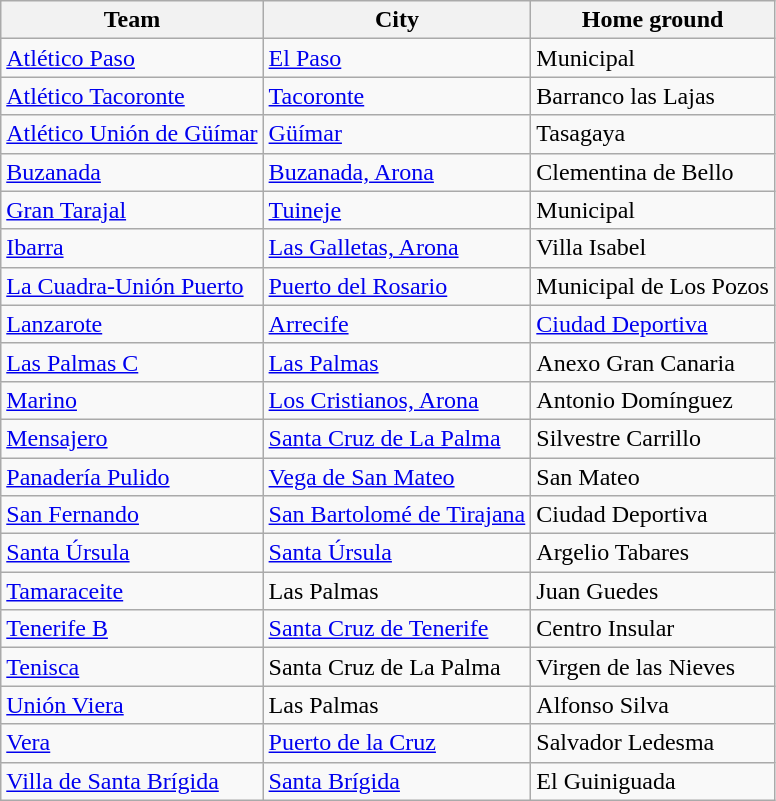<table class="wikitable sortable">
<tr>
<th>Team</th>
<th>City</th>
<th>Home ground</th>
</tr>
<tr>
<td><a href='#'>Atlético Paso</a></td>
<td><a href='#'>El Paso</a></td>
<td>Municipal</td>
</tr>
<tr>
<td><a href='#'>Atlético Tacoronte</a></td>
<td><a href='#'>Tacoronte</a></td>
<td>Barranco las Lajas</td>
</tr>
<tr>
<td><a href='#'>Atlético Unión de Güímar</a></td>
<td><a href='#'>Güímar</a></td>
<td>Tasagaya</td>
</tr>
<tr>
<td><a href='#'>Buzanada</a></td>
<td><a href='#'>Buzanada, Arona</a></td>
<td>Clementina de Bello</td>
</tr>
<tr>
<td><a href='#'>Gran Tarajal</a></td>
<td><a href='#'>Tuineje</a></td>
<td>Municipal</td>
</tr>
<tr>
<td><a href='#'>Ibarra</a></td>
<td><a href='#'>Las Galletas, Arona</a></td>
<td>Villa Isabel</td>
</tr>
<tr>
<td><a href='#'>La Cuadra-Unión Puerto</a></td>
<td><a href='#'>Puerto del Rosario</a></td>
<td>Municipal de Los Pozos</td>
</tr>
<tr>
<td><a href='#'>Lanzarote</a></td>
<td><a href='#'>Arrecife</a></td>
<td><a href='#'>Ciudad Deportiva</a></td>
</tr>
<tr>
<td><a href='#'>Las Palmas C</a></td>
<td><a href='#'>Las Palmas</a></td>
<td>Anexo Gran Canaria</td>
</tr>
<tr>
<td><a href='#'>Marino</a></td>
<td><a href='#'>Los Cristianos, Arona</a></td>
<td>Antonio Domínguez</td>
</tr>
<tr>
<td><a href='#'>Mensajero</a></td>
<td><a href='#'>Santa Cruz de La Palma</a></td>
<td>Silvestre Carrillo</td>
</tr>
<tr>
<td><a href='#'>Panadería Pulido</a></td>
<td><a href='#'>Vega de San Mateo</a></td>
<td>San Mateo</td>
</tr>
<tr>
<td><a href='#'>San Fernando</a></td>
<td><a href='#'>San Bartolomé de Tirajana</a></td>
<td>Ciudad Deportiva</td>
</tr>
<tr>
<td><a href='#'>Santa Úrsula</a></td>
<td><a href='#'>Santa Úrsula</a></td>
<td>Argelio Tabares</td>
</tr>
<tr>
<td><a href='#'>Tamaraceite</a></td>
<td>Las Palmas</td>
<td>Juan Guedes</td>
</tr>
<tr>
<td><a href='#'>Tenerife B</a></td>
<td><a href='#'>Santa Cruz de Tenerife</a></td>
<td>Centro Insular</td>
</tr>
<tr>
<td><a href='#'>Tenisca</a></td>
<td>Santa Cruz de La Palma</td>
<td>Virgen de las Nieves</td>
</tr>
<tr>
<td><a href='#'>Unión Viera</a></td>
<td>Las Palmas</td>
<td>Alfonso Silva</td>
</tr>
<tr>
<td><a href='#'>Vera</a></td>
<td><a href='#'>Puerto de la Cruz</a></td>
<td>Salvador Ledesma</td>
</tr>
<tr>
<td><a href='#'>Villa de Santa Brígida</a></td>
<td><a href='#'>Santa Brígida</a></td>
<td>El Guiniguada</td>
</tr>
</table>
